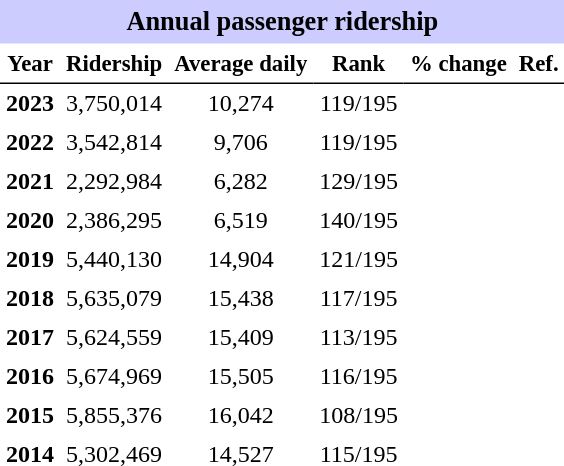<table class="toccolours" cellpadding="4" cellspacing="0" style="text-align:right;">
<tr>
<th colspan="6"  style="background-color:#ccf; background-color:#ccf; font-size:110%; text-align:center;">Annual passenger ridership</th>
</tr>
<tr style="font-size:95%; text-align:center">
<th style="border-bottom:1px solid black">Year</th>
<th style="border-bottom:1px solid black">Ridership</th>
<th style="border-bottom:1px solid black">Average daily</th>
<th style="border-bottom:1px solid black">Rank</th>
<th style="border-bottom:1px solid black">% change</th>
<th style="border-bottom:1px solid black">Ref.</th>
</tr>
<tr style="text-align:center;">
<td><strong>2023</strong></td>
<td>3,750,014</td>
<td>10,274</td>
<td>119/195</td>
<td></td>
<td></td>
</tr>
<tr style="text-align:center;">
<td><strong>2022</strong></td>
<td>3,542,814</td>
<td>9,706</td>
<td>119/195</td>
<td></td>
<td></td>
</tr>
<tr style="text-align:center;">
<td><strong>2021</strong></td>
<td>2,292,984</td>
<td>6,282</td>
<td>129/195</td>
<td></td>
<td></td>
</tr>
<tr style="text-align:center;">
<td><strong>2020</strong></td>
<td>2,386,295</td>
<td>6,519</td>
<td>140/195</td>
<td></td>
<td></td>
</tr>
<tr style="text-align:center;">
<td><strong>2019</strong></td>
<td>5,440,130</td>
<td>14,904</td>
<td>121/195</td>
<td></td>
<td></td>
</tr>
<tr style="text-align:center;">
<td><strong>2018</strong></td>
<td>5,635,079</td>
<td>15,438</td>
<td>117/195</td>
<td></td>
<td></td>
</tr>
<tr style="text-align:center;">
<td><strong>2017</strong></td>
<td>5,624,559</td>
<td>15,409</td>
<td>113/195</td>
<td></td>
<td></td>
</tr>
<tr style="text-align:center;">
<td><strong>2016</strong></td>
<td>5,674,969</td>
<td>15,505</td>
<td>116/195</td>
<td></td>
<td></td>
</tr>
<tr style="text-align:center;">
<td><strong>2015</strong></td>
<td>5,855,376</td>
<td>16,042</td>
<td>108/195</td>
<td></td>
<td></td>
</tr>
<tr style="text-align:center;">
<td><strong>2014</strong></td>
<td>5,302,469</td>
<td>14,527</td>
<td>115/195</td>
<td></td>
<td></td>
</tr>
</table>
